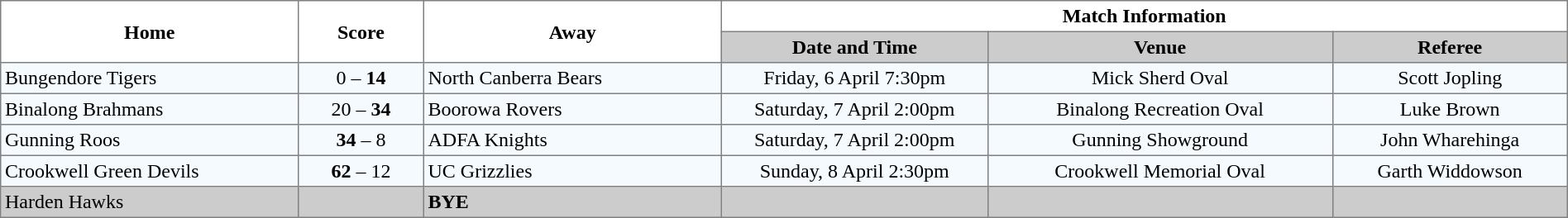<table border="1" cellpadding="3" cellspacing="0" width="100%" style="border-collapse:collapse;  text-align:center;">
<tr>
<th rowspan="2" width="19%">Home</th>
<th rowspan="2" width="8%">Score</th>
<th rowspan="2" width="19%">Away</th>
<th colspan="3">Match Information</th>
</tr>
<tr bgcolor="#CCCCCC">
<th width="17%">Date and Time</th>
<th width="22%">Venue</th>
<th width="50%">Referee</th>
</tr>
<tr style="text-align:center; background:#f5faff;">
<td align="left"> Bungendore Tigers</td>
<td>0 – <strong>14</strong></td>
<td align="left"> North Canberra Bears</td>
<td>Friday, 6 April 7:30pm</td>
<td>Mick Sherd Oval</td>
<td>Scott Jopling</td>
</tr>
<tr style="text-align:center; background:#f5faff;">
<td align="left"> Binalong Brahmans</td>
<td>20 – <strong>34</strong></td>
<td align="left"> Boorowa Rovers</td>
<td>Saturday, 7 April 2:00pm</td>
<td>Binalong Recreation Oval</td>
<td>Luke Brown</td>
</tr>
<tr style="text-align:center; background:#f5faff;">
<td align="left"> Gunning Roos</td>
<td><strong>34</strong> – 8</td>
<td align="left"> ADFA Knights</td>
<td>Saturday, 7 April 2:00pm</td>
<td>Gunning Showground</td>
<td>John Wharehinga</td>
</tr>
<tr style="text-align:center; background:#f5faff;">
<td align="left"> Crookwell Green Devils</td>
<td><strong>62</strong> – 12</td>
<td align="left"><strong></strong> UC Grizzlies</td>
<td>Sunday, 8 April 2:30pm</td>
<td>Crookwell Memorial Oval</td>
<td>Garth Widdowson</td>
</tr>
<tr style="text-align:center; background:#CCCCCC;">
<td align="left"> Harden Hawks</td>
<td></td>
<td align="left"><strong>BYE</strong></td>
<td></td>
<td></td>
<td></td>
</tr>
</table>
